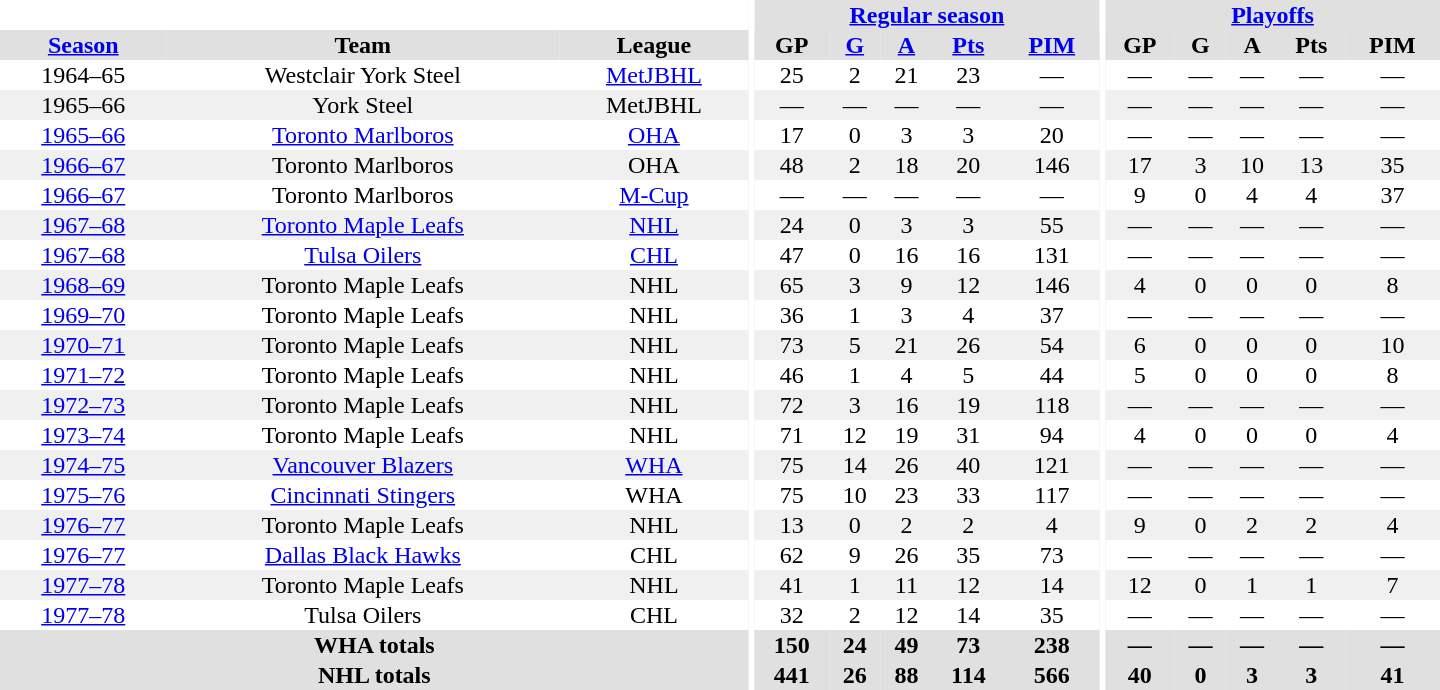<table border="0" cellpadding="1" cellspacing="0" style="text-align:center; width:60em">
<tr bgcolor="#e0e0e0">
<th colspan="3" bgcolor="#ffffff"></th>
<th rowspan="100" bgcolor="#ffffff"></th>
<th colspan="5"><a href='#'>Regular season</a></th>
<th rowspan="100" bgcolor="#ffffff"></th>
<th colspan="5"><a href='#'>Playoffs</a></th>
</tr>
<tr bgcolor="#e0e0e0">
<th><a href='#'>Season</a></th>
<th>Team</th>
<th>League</th>
<th>GP</th>
<th><a href='#'>G</a></th>
<th><a href='#'>A</a></th>
<th><a href='#'>Pts</a></th>
<th><a href='#'>PIM</a></th>
<th>GP</th>
<th>G</th>
<th>A</th>
<th>Pts</th>
<th>PIM</th>
</tr>
<tr>
<td>1964–65</td>
<td>Westclair York Steel</td>
<td><a href='#'>MetJBHL</a></td>
<td>25</td>
<td>2</td>
<td>21</td>
<td>23</td>
<td>—</td>
<td>—</td>
<td>—</td>
<td>—</td>
<td>—</td>
<td>—</td>
</tr>
<tr bgcolor="#f0f0f0">
<td>1965–66</td>
<td>York Steel</td>
<td>MetJBHL</td>
<td>—</td>
<td>—</td>
<td>—</td>
<td>—</td>
<td>—</td>
<td>—</td>
<td>—</td>
<td>—</td>
<td>—</td>
<td>—</td>
</tr>
<tr>
<td><a href='#'>1965–66</a></td>
<td><a href='#'>Toronto Marlboros</a></td>
<td><a href='#'>OHA</a></td>
<td>17</td>
<td>0</td>
<td>3</td>
<td>3</td>
<td>20</td>
<td>—</td>
<td>—</td>
<td>—</td>
<td>—</td>
<td>—</td>
</tr>
<tr bgcolor="#f0f0f0">
<td><a href='#'>1966–67</a></td>
<td>Toronto Marlboros</td>
<td>OHA</td>
<td>48</td>
<td>2</td>
<td>18</td>
<td>20</td>
<td>146</td>
<td>17</td>
<td>3</td>
<td>10</td>
<td>13</td>
<td>35</td>
</tr>
<tr>
<td><a href='#'>1966–67</a></td>
<td>Toronto Marlboros</td>
<td><a href='#'>M-Cup</a></td>
<td>—</td>
<td>—</td>
<td>—</td>
<td>—</td>
<td>—</td>
<td>9</td>
<td>0</td>
<td>4</td>
<td>4</td>
<td>37</td>
</tr>
<tr bgcolor="#f0f0f0">
<td><a href='#'>1967–68</a></td>
<td><a href='#'>Toronto Maple Leafs</a></td>
<td><a href='#'>NHL</a></td>
<td>24</td>
<td>0</td>
<td>3</td>
<td>3</td>
<td>55</td>
<td>—</td>
<td>—</td>
<td>—</td>
<td>—</td>
<td>—</td>
</tr>
<tr>
<td><a href='#'>1967–68</a></td>
<td><a href='#'>Tulsa Oilers</a></td>
<td><a href='#'>CHL</a></td>
<td>47</td>
<td>0</td>
<td>16</td>
<td>16</td>
<td>131</td>
<td>—</td>
<td>—</td>
<td>—</td>
<td>—</td>
<td>—</td>
</tr>
<tr bgcolor="#f0f0f0">
<td><a href='#'>1968–69</a></td>
<td>Toronto Maple Leafs</td>
<td>NHL</td>
<td>65</td>
<td>3</td>
<td>9</td>
<td>12</td>
<td>146</td>
<td>4</td>
<td>0</td>
<td>0</td>
<td>0</td>
<td>8</td>
</tr>
<tr>
<td><a href='#'>1969–70</a></td>
<td>Toronto Maple Leafs</td>
<td>NHL</td>
<td>36</td>
<td>1</td>
<td>3</td>
<td>4</td>
<td>37</td>
<td>—</td>
<td>—</td>
<td>—</td>
<td>—</td>
<td>—</td>
</tr>
<tr bgcolor="#f0f0f0">
<td><a href='#'>1970–71</a></td>
<td>Toronto Maple Leafs</td>
<td>NHL</td>
<td>73</td>
<td>5</td>
<td>21</td>
<td>26</td>
<td>54</td>
<td>6</td>
<td>0</td>
<td>0</td>
<td>0</td>
<td>10</td>
</tr>
<tr>
<td><a href='#'>1971–72</a></td>
<td>Toronto Maple Leafs</td>
<td>NHL</td>
<td>46</td>
<td>1</td>
<td>4</td>
<td>5</td>
<td>44</td>
<td>5</td>
<td>0</td>
<td>0</td>
<td>0</td>
<td>8</td>
</tr>
<tr bgcolor="#f0f0f0">
<td><a href='#'>1972–73</a></td>
<td>Toronto Maple Leafs</td>
<td>NHL</td>
<td>72</td>
<td>3</td>
<td>16</td>
<td>19</td>
<td>118</td>
<td>—</td>
<td>—</td>
<td>—</td>
<td>—</td>
<td>—</td>
</tr>
<tr>
<td><a href='#'>1973–74</a></td>
<td>Toronto Maple Leafs</td>
<td>NHL</td>
<td>71</td>
<td>12</td>
<td>19</td>
<td>31</td>
<td>94</td>
<td>4</td>
<td>0</td>
<td>0</td>
<td>0</td>
<td>4</td>
</tr>
<tr bgcolor="#f0f0f0">
<td><a href='#'>1974–75</a></td>
<td><a href='#'>Vancouver Blazers</a></td>
<td><a href='#'>WHA</a></td>
<td>75</td>
<td>14</td>
<td>26</td>
<td>40</td>
<td>121</td>
<td>—</td>
<td>—</td>
<td>—</td>
<td>—</td>
<td>—</td>
</tr>
<tr>
<td><a href='#'>1975–76</a></td>
<td><a href='#'>Cincinnati Stingers</a></td>
<td>WHA</td>
<td>75</td>
<td>10</td>
<td>23</td>
<td>33</td>
<td>117</td>
<td>—</td>
<td>—</td>
<td>—</td>
<td>—</td>
<td>—</td>
</tr>
<tr bgcolor="#f0f0f0">
<td><a href='#'>1976–77</a></td>
<td>Toronto Maple Leafs</td>
<td>NHL</td>
<td>13</td>
<td>0</td>
<td>2</td>
<td>2</td>
<td>4</td>
<td>9</td>
<td>0</td>
<td>2</td>
<td>2</td>
<td>4</td>
</tr>
<tr>
<td><a href='#'>1976–77</a></td>
<td><a href='#'>Dallas Black Hawks</a></td>
<td>CHL</td>
<td>62</td>
<td>9</td>
<td>26</td>
<td>35</td>
<td>73</td>
<td>—</td>
<td>—</td>
<td>—</td>
<td>—</td>
<td>—</td>
</tr>
<tr bgcolor="#f0f0f0">
<td><a href='#'>1977–78</a></td>
<td>Toronto Maple Leafs</td>
<td>NHL</td>
<td>41</td>
<td>1</td>
<td>11</td>
<td>12</td>
<td>14</td>
<td>12</td>
<td>0</td>
<td>1</td>
<td>1</td>
<td>7</td>
</tr>
<tr>
<td><a href='#'>1977–78</a></td>
<td>Tulsa Oilers</td>
<td>CHL</td>
<td>32</td>
<td>2</td>
<td>12</td>
<td>14</td>
<td>35</td>
<td>—</td>
<td>—</td>
<td>—</td>
<td>—</td>
<td>—</td>
</tr>
<tr bgcolor="#e0e0e0">
<th colspan="3">WHA totals</th>
<th>150</th>
<th>24</th>
<th>49</th>
<th>73</th>
<th>238</th>
<th>—</th>
<th>—</th>
<th>—</th>
<th>—</th>
<th>—</th>
</tr>
<tr bgcolor="#e0e0e0">
<th colspan="3">NHL totals</th>
<th>441</th>
<th>26</th>
<th>88</th>
<th>114</th>
<th>566</th>
<th>40</th>
<th>0</th>
<th>3</th>
<th>3</th>
<th>41</th>
</tr>
</table>
